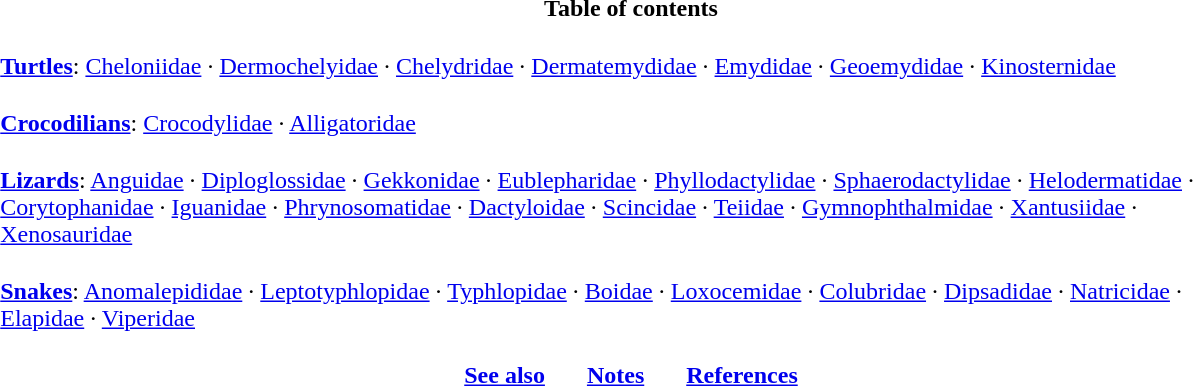<table class="toccolours" style="margin:0 auto; width:55em; clear:both;">
<tr>
<th>Table of contents</th>
</tr>
<tr>
<td style="padding:0 2% 0 2%; text-align:left;"><br><strong><a href='#'>Turtles</a></strong>:
<a href='#'>Cheloniidae</a> · 
<a href='#'>Dermochelyidae</a> · 
<a href='#'>Chelydridae</a> · 
<a href='#'>Dermatemydidae</a> · 
<a href='#'>Emydidae</a> · 
<a href='#'>Geoemydidae</a> · 
<a href='#'>Kinosternidae</a></td>
</tr>
<tr>
<td style="padding:0 2% 0 2%; text-align:left;"><br><strong><a href='#'>Crocodilians</a></strong>:
<a href='#'>Crocodylidae</a> · 
<a href='#'>Alligatoridae</a></td>
</tr>
<tr>
<td style="padding:0 2% 0 2%; text-align:left;"><br><strong><a href='#'>Lizards</a></strong>:
<a href='#'>Anguidae</a> · 
<a href='#'>Diploglossidae</a> · 
<a href='#'>Gekkonidae</a> · 
<a href='#'>Eublepharidae</a> · 
<a href='#'>Phyllodactylidae</a> · 
<a href='#'>Sphaerodactylidae</a> · 
<a href='#'>Helodermatidae</a> · 
<a href='#'>Corytophanidae</a> · 
<a href='#'>Iguanidae</a> · 
<a href='#'>Phrynosomatidae</a> · 
<a href='#'>Dactyloidae</a> · 
<a href='#'>Scincidae</a> · 
<a href='#'>Teiidae</a> · 
<a href='#'>Gymnophthalmidae</a> · 
<a href='#'>Xantusiidae</a> · 
<a href='#'>Xenosauridae</a></td>
</tr>
<tr>
<td style="padding:0 2% 0 2%; text-align:left;"><br><strong><a href='#'>Snakes</a></strong>:
<a href='#'>Anomalepididae</a> · 
<a href='#'>Leptotyphlopidae</a> · 
<a href='#'>Typhlopidae</a> · 
<a href='#'>Boidae</a> · 
<a href='#'>Loxocemidae</a> · 
<a href='#'>Colubridae</a> · 
<a href='#'>Dipsadidae</a> · 
<a href='#'>Natricidae</a> · 
<a href='#'>Elapidae</a> · 
<a href='#'>Viperidae</a></td>
</tr>
<tr>
<td style="padding:0 2% 0 2%; text-align:center;"><br><strong><a href='#'>See also</a></strong>       <strong><a href='#'>Notes</a></strong>       <strong><a href='#'>References</a></strong></td>
</tr>
</table>
